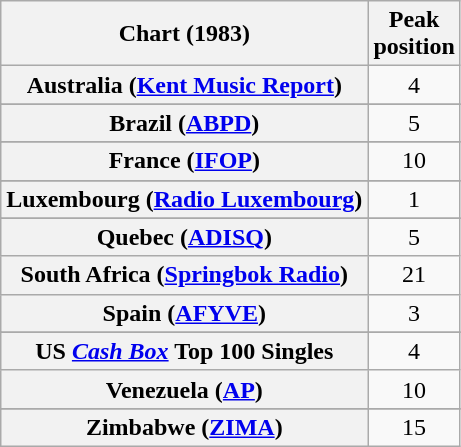<table class="wikitable sortable plainrowheaders" style="text-align:center">
<tr>
<th scope="col">Chart (1983)</th>
<th scope="col">Peak<br>position</th>
</tr>
<tr>
<th scope="row">Australia (<a href='#'>Kent Music Report</a>)</th>
<td>4</td>
</tr>
<tr>
</tr>
<tr>
<th scope="row">Brazil (<a href='#'>ABPD</a>)</th>
<td>5</td>
</tr>
<tr>
</tr>
<tr>
</tr>
<tr>
<th scope="row">France (<a href='#'>IFOP</a>)</th>
<td>10</td>
</tr>
<tr>
</tr>
<tr>
<th scope="row">Luxembourg (<a href='#'>Radio Luxembourg</a>)</th>
<td align="center">1</td>
</tr>
<tr>
</tr>
<tr>
</tr>
<tr>
</tr>
<tr>
<th scope="row">Quebec (<a href='#'>ADISQ</a>)</th>
<td align="center">5</td>
</tr>
<tr>
<th scope="row">South Africa (<a href='#'>Springbok Radio</a>)</th>
<td>21</td>
</tr>
<tr>
<th scope="row">Spain (<a href='#'>AFYVE</a>)</th>
<td>3</td>
</tr>
<tr>
</tr>
<tr>
</tr>
<tr>
</tr>
<tr>
</tr>
<tr>
</tr>
<tr>
</tr>
<tr>
<th scope="row">US <em><a href='#'>Cash Box</a></em> Top 100 Singles</th>
<td>4</td>
</tr>
<tr>
<th scope="row">Venezuela (<a href='#'>AP</a>)</th>
<td>10</td>
</tr>
<tr>
</tr>
<tr>
<th scope="row">Zimbabwe (<a href='#'>ZIMA</a>)</th>
<td>15</td>
</tr>
</table>
